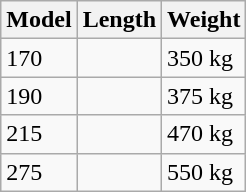<table class="wikitable">
<tr>
<th>Model</th>
<th>Length</th>
<th>Weight</th>
</tr>
<tr>
<td>170</td>
<td></td>
<td>350 kg</td>
</tr>
<tr>
<td>190</td>
<td></td>
<td>375 kg</td>
</tr>
<tr>
<td>215</td>
<td></td>
<td>470 kg</td>
</tr>
<tr>
<td>275</td>
<td></td>
<td>550 kg</td>
</tr>
</table>
